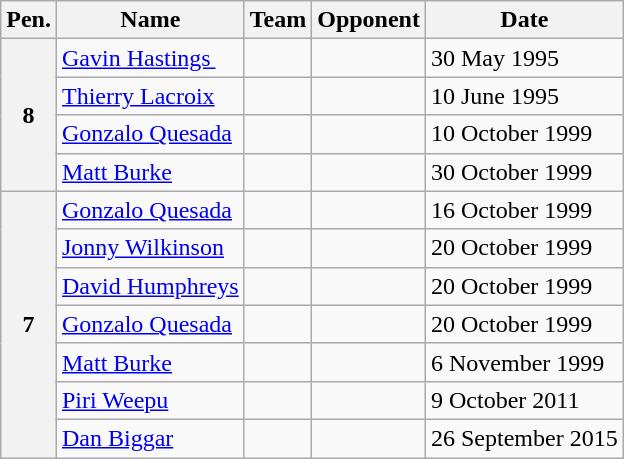<table class="wikitable">
<tr>
<th>Pen.</th>
<th>Name</th>
<th>Team</th>
<th>Opponent</th>
<th>Date</th>
</tr>
<tr>
<th rowspan="4">8</th>
<td><a href='#'>Gavin Hastings </a></td>
<td></td>
<td></td>
<td>30 May 1995</td>
</tr>
<tr>
<td><a href='#'>Thierry Lacroix</a></td>
<td></td>
<td></td>
<td>10 June 1995</td>
</tr>
<tr>
<td><a href='#'>Gonzalo Quesada</a></td>
<td></td>
<td></td>
<td>10 October 1999</td>
</tr>
<tr>
<td><a href='#'>Matt Burke</a></td>
<td></td>
<td></td>
<td>30 October 1999</td>
</tr>
<tr>
<th rowspan="7">7</th>
<td><a href='#'>Gonzalo Quesada</a></td>
<td></td>
<td></td>
<td>16 October 1999</td>
</tr>
<tr>
<td><a href='#'>Jonny Wilkinson</a></td>
<td></td>
<td></td>
<td>20 October 1999</td>
</tr>
<tr>
<td><a href='#'>David Humphreys</a></td>
<td></td>
<td></td>
<td>20 October 1999</td>
</tr>
<tr>
<td><a href='#'>Gonzalo Quesada</a></td>
<td></td>
<td></td>
<td>20 October 1999</td>
</tr>
<tr>
<td><a href='#'>Matt Burke</a></td>
<td></td>
<td></td>
<td>6 November 1999</td>
</tr>
<tr>
<td><a href='#'>Piri Weepu</a></td>
<td></td>
<td></td>
<td>9 October 2011</td>
</tr>
<tr>
<td><a href='#'>Dan Biggar</a></td>
<td></td>
<td></td>
<td>26 September 2015</td>
</tr>
</table>
